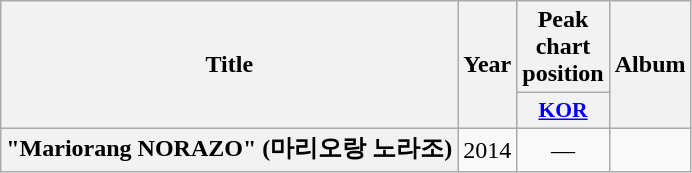<table class="wikitable plainrowheaders" style="text-align:center;">
<tr>
<th scope="col" rowspan="2">Title</th>
<th scope="col" rowspan="2">Year</th>
<th scope="col">Peak chart position</th>
<th scope="col" rowspan="2">Album</th>
</tr>
<tr>
<th scope="col" style="width:3em;font-size:90%;"><a href='#'>KOR</a></th>
</tr>
<tr>
<th scope="row">"Mariorang NORAZO" (마리오랑 노라조) </th>
<td>2014</td>
<td>—</td>
<td></td>
</tr>
</table>
